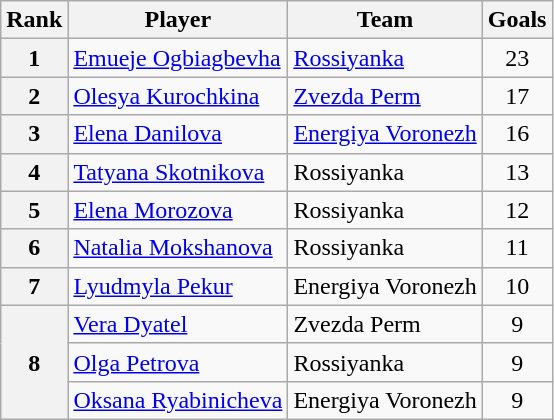<table class="wikitable">
<tr>
<th>Rank</th>
<th>Player</th>
<th>Team</th>
<th>Goals</th>
</tr>
<tr>
<th>1</th>
<td> <a href='#'>Emueje Ogbiagbevha</a></td>
<td><a href='#'>Rossiyanka</a></td>
<td align=center>23</td>
</tr>
<tr>
<th>2</th>
<td> <a href='#'>Olesya Kurochkina</a></td>
<td><a href='#'>Zvezda Perm</a></td>
<td align=center>17</td>
</tr>
<tr>
<th>3</th>
<td> <a href='#'>Elena Danilova</a></td>
<td><a href='#'>Energiya Voronezh</a></td>
<td align=center>16</td>
</tr>
<tr>
<th>4</th>
<td> <a href='#'>Tatyana Skotnikova</a></td>
<td>Rossiyanka</td>
<td align=center>13</td>
</tr>
<tr>
<th>5</th>
<td> <a href='#'>Elena Morozova</a></td>
<td>Rossiyanka</td>
<td align=center>12</td>
</tr>
<tr>
<th>6</th>
<td> <a href='#'>Natalia Mokshanova</a></td>
<td>Rossiyanka</td>
<td align=center>11</td>
</tr>
<tr>
<th>7</th>
<td> <a href='#'>Lyudmyla Pekur</a></td>
<td>Energiya Voronezh</td>
<td align=center>10</td>
</tr>
<tr>
<th rowspan=3>8</th>
<td> <a href='#'>Vera Dyatel</a></td>
<td>Zvezda Perm</td>
<td align=center>9</td>
</tr>
<tr>
<td> <a href='#'>Olga Petrova</a></td>
<td>Rossiyanka</td>
<td align=center>9</td>
</tr>
<tr>
<td> <a href='#'>Oksana Ryabinicheva</a></td>
<td>Energiya Voronezh</td>
<td align=center>9</td>
</tr>
</table>
